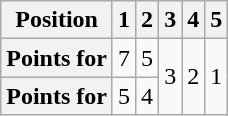<table class="wikitable floatright" style="text-align: center">
<tr>
<th scope="col">Position</th>
<th scope="col">1</th>
<th scope="col">2</th>
<th scope="col">3</th>
<th scope="col">4</th>
<th scope="col">5</th>
</tr>
<tr>
<th scope="row">Points for </th>
<td>7</td>
<td>5</td>
<td rowspan=2>3</td>
<td rowspan=2>2</td>
<td rowspan=2>1</td>
</tr>
<tr>
<th scope="row">Points for </th>
<td>5</td>
<td>4</td>
</tr>
</table>
